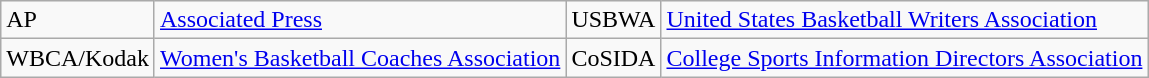<table class="wikitable">
<tr>
<td>AP</td>
<td><a href='#'>Associated Press</a></td>
<td>USBWA</td>
<td><a href='#'>United States Basketball Writers Association</a></td>
</tr>
<tr>
<td>WBCA/Kodak</td>
<td><a href='#'>Women's Basketball Coaches Association</a></td>
<td>CoSIDA</td>
<td><a href='#'>College Sports Information Directors Association</a></td>
</tr>
</table>
